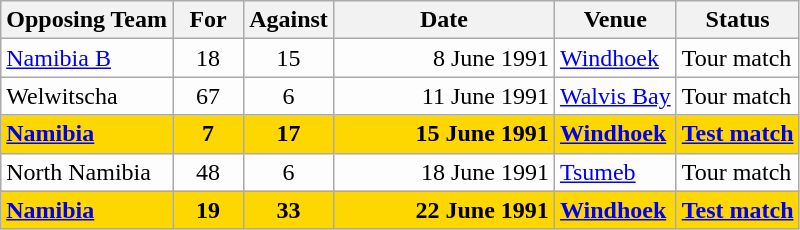<table class=wikitable>
<tr>
<th>Opposing Team</th>
<th>For</th>
<th>Against</th>
<th>Date</th>
<th>Venue</th>
<th>Status</th>
</tr>
<tr bgcolor=#fdfdfd>
<td><a href='#'>Namibia B</a></td>
<td align=center width=40>18</td>
<td align=center width=40>15</td>
<td width=140 align=right>8 June 1991</td>
<td><a href='#'>Windhoek</a></td>
<td>Tour match</td>
</tr>
<tr bgcolor=#fdfdfd>
<td>Welwitscha</td>
<td align=center width=40>67</td>
<td align=center width=40>6</td>
<td width=140 align=right>11 June 1991</td>
<td><a href='#'>Walvis Bay</a></td>
<td>Tour match</td>
</tr>
<tr bgcolor=gold>
<td><strong><a href='#'>Namibia</a></strong></td>
<td align=center width=40><strong>7</strong></td>
<td align=center width=40><strong>17</strong></td>
<td width=140 align=right><strong>15 June 1991</strong></td>
<td><strong><a href='#'>Windhoek</a></strong></td>
<td><strong><a href='#'>Test match</a></strong></td>
</tr>
<tr bgcolor=#fdfdfd>
<td>North Namibia</td>
<td align=center width=40>48</td>
<td align=center width=40>6</td>
<td width=140 align=right>18 June 1991</td>
<td><a href='#'>Tsumeb</a></td>
<td>Tour match</td>
</tr>
<tr bgcolor=gold>
<td><strong><a href='#'>Namibia</a></strong></td>
<td align=center width=40><strong>19</strong></td>
<td align=center width=40><strong>33</strong></td>
<td width=140 align=right><strong>22 June 1991</strong></td>
<td><strong><a href='#'>Windhoek</a></strong></td>
<td><strong><a href='#'>Test match</a></strong></td>
</tr>
</table>
